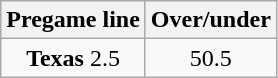<table class="wikitable">
<tr align="center">
<th style=>Pregame line</th>
<th style=>Over/under</th>
</tr>
<tr align="center">
<td><strong>Texas</strong> 2.5</td>
<td>50.5</td>
</tr>
</table>
